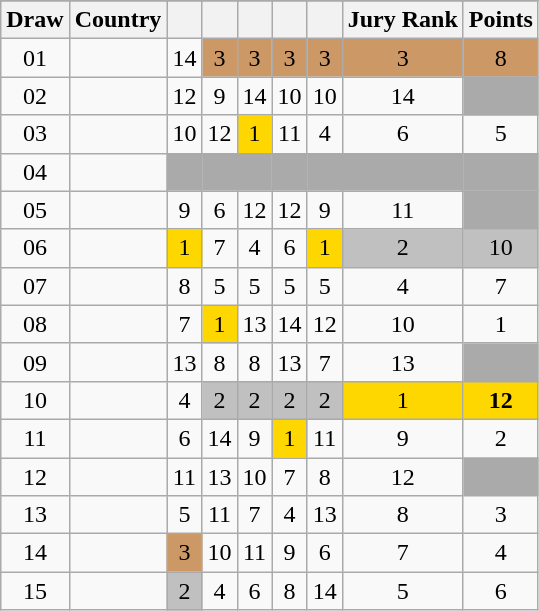<table class="sortable wikitable collapsible plainrowheaders" style="text-align:center;">
<tr>
</tr>
<tr>
<th scope="col">Draw</th>
<th scope="col">Country</th>
<th scope="col"><small></small></th>
<th scope="col"><small></small></th>
<th scope="col"><small></small></th>
<th scope="col"><small></small></th>
<th scope="col"><small></small></th>
<th scope="col">Jury Rank</th>
<th scope="col">Points</th>
</tr>
<tr>
<td>01</td>
<td style="text-align:left;"></td>
<td>14</td>
<td style="background:#CC9966;">3</td>
<td style="background:#CC9966;">3</td>
<td style="background:#CC9966;">3</td>
<td style="background:#CC9966;">3</td>
<td style="background:#CC9966;">3</td>
<td style="background:#CC9966;">8</td>
</tr>
<tr>
<td>02</td>
<td style="text-align:left;"></td>
<td>12</td>
<td>9</td>
<td>14</td>
<td>10</td>
<td>10</td>
<td>14</td>
<td style="background:#AAAAAA;"></td>
</tr>
<tr>
<td>03</td>
<td style="text-align:left;"></td>
<td>10</td>
<td>12</td>
<td style="background:gold;">1</td>
<td>11</td>
<td>4</td>
<td>6</td>
<td>5</td>
</tr>
<tr class="sortbottom">
<td>04</td>
<td style="text-align:left;"></td>
<td style="background:#AAAAAA;"></td>
<td style="background:#AAAAAA;"></td>
<td style="background:#AAAAAA;"></td>
<td style="background:#AAAAAA;"></td>
<td style="background:#AAAAAA;"></td>
<td style="background:#AAAAAA;"></td>
<td style="background:#AAAAAA;"></td>
</tr>
<tr>
<td>05</td>
<td style="text-align:left;"></td>
<td>9</td>
<td>6</td>
<td>12</td>
<td>12</td>
<td>9</td>
<td>11</td>
<td style="background:#AAAAAA;"></td>
</tr>
<tr>
<td>06</td>
<td style="text-align:left;"></td>
<td style="background:gold;">1</td>
<td>7</td>
<td>4</td>
<td>6</td>
<td style="background:gold;">1</td>
<td style="background:silver;">2</td>
<td style="background:silver;">10</td>
</tr>
<tr>
<td>07</td>
<td style="text-align:left;"></td>
<td>8</td>
<td>5</td>
<td>5</td>
<td>5</td>
<td>5</td>
<td>4</td>
<td>7</td>
</tr>
<tr>
<td>08</td>
<td style="text-align:left;"></td>
<td>7</td>
<td style="background:gold;">1</td>
<td>13</td>
<td>14</td>
<td>12</td>
<td>10</td>
<td>1</td>
</tr>
<tr>
<td>09</td>
<td style="text-align:left;"></td>
<td>13</td>
<td>8</td>
<td>8</td>
<td>13</td>
<td>7</td>
<td>13</td>
<td style="background:#AAAAAA;"></td>
</tr>
<tr>
<td>10</td>
<td style="text-align:left;"></td>
<td>4</td>
<td style="background:silver;">2</td>
<td style="background:silver;">2</td>
<td style="background:silver;">2</td>
<td style="background:silver;">2</td>
<td style="background:gold;">1</td>
<td style="background:gold;"><strong>12</strong></td>
</tr>
<tr>
<td>11</td>
<td style="text-align:left;"></td>
<td>6</td>
<td>14</td>
<td>9</td>
<td style="background:gold;">1</td>
<td>11</td>
<td>9</td>
<td>2</td>
</tr>
<tr>
<td>12</td>
<td style="text-align:left;"></td>
<td>11</td>
<td>13</td>
<td>10</td>
<td>7</td>
<td>8</td>
<td>12</td>
<td style="background:#AAAAAA;"></td>
</tr>
<tr>
<td>13</td>
<td style="text-align:left;"></td>
<td>5</td>
<td>11</td>
<td>7</td>
<td>4</td>
<td>13</td>
<td>8</td>
<td>3</td>
</tr>
<tr>
<td>14</td>
<td style="text-align:left;"></td>
<td style="background:#CC9966;">3</td>
<td>10</td>
<td>11</td>
<td>9</td>
<td>6</td>
<td>7</td>
<td>4</td>
</tr>
<tr>
<td>15</td>
<td style="text-align:left;"></td>
<td style="background:silver;">2</td>
<td>4</td>
<td>6</td>
<td>8</td>
<td>14</td>
<td>5</td>
<td>6</td>
</tr>
</table>
